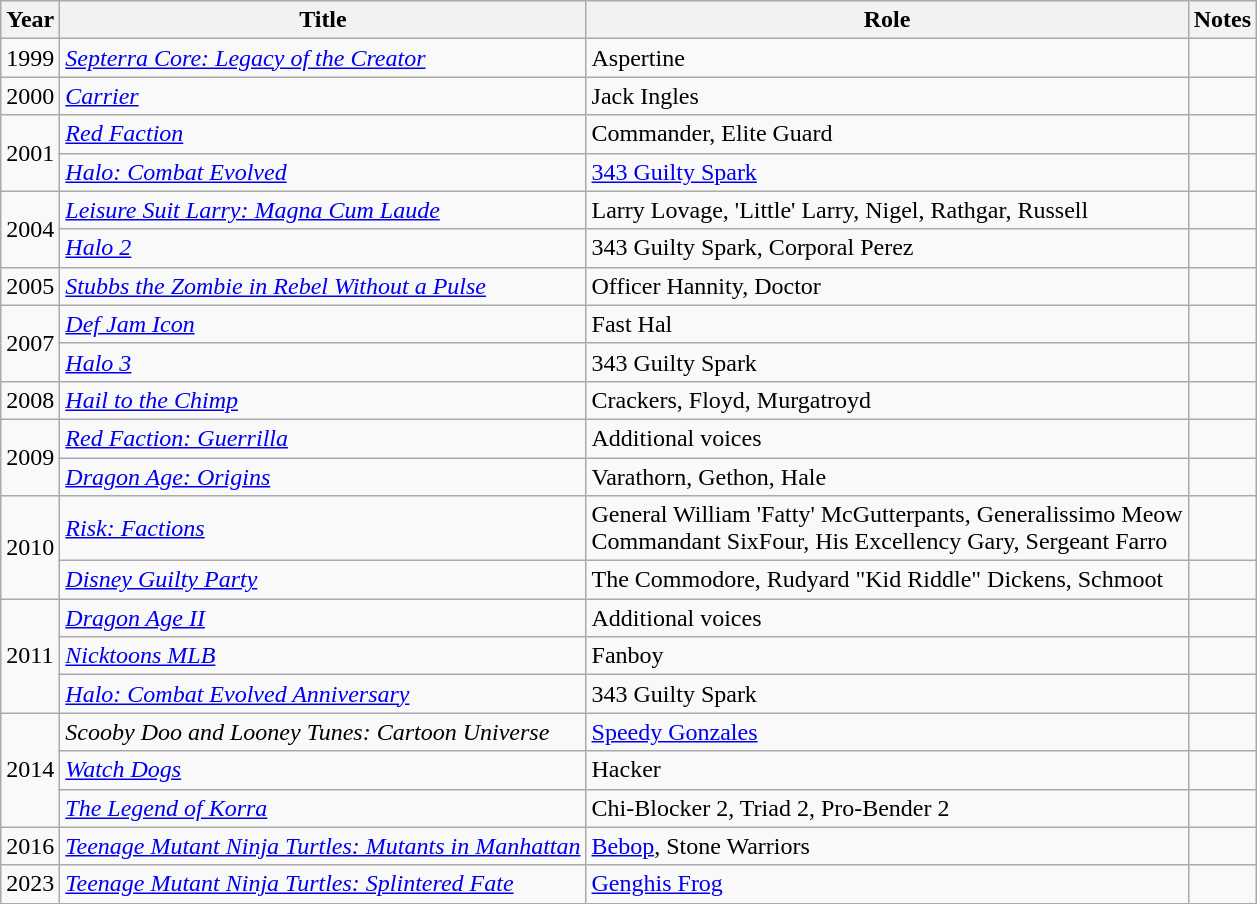<table class="wikitable sortable plainrowheaders" style="white-space:nowrap">
<tr>
<th>Year</th>
<th>Title</th>
<th>Role</th>
<th>Notes</th>
</tr>
<tr>
<td>1999</td>
<td><em><a href='#'>Septerra Core: Legacy of the Creator</a></em></td>
<td>Aspertine</td>
<td></td>
</tr>
<tr>
<td>2000</td>
<td><em><a href='#'>Carrier</a></em></td>
<td>Jack Ingles</td>
<td></td>
</tr>
<tr>
<td rowspan=2>2001</td>
<td><em><a href='#'>Red Faction</a></em></td>
<td>Commander, Elite Guard</td>
<td></td>
</tr>
<tr>
<td><em><a href='#'>Halo: Combat Evolved</a></em></td>
<td><a href='#'>343 Guilty Spark</a></td>
<td></td>
</tr>
<tr>
<td rowspan=2>2004</td>
<td><em><a href='#'>Leisure Suit Larry: Magna Cum Laude</a></em></td>
<td>Larry Lovage, 'Little' Larry, Nigel, Rathgar, Russell</td>
<td></td>
</tr>
<tr>
<td><em><a href='#'>Halo 2</a></em></td>
<td>343 Guilty Spark, Corporal Perez</td>
<td></td>
</tr>
<tr>
<td>2005</td>
<td><em><a href='#'>Stubbs the Zombie in Rebel Without a Pulse</a></em></td>
<td>Officer Hannity, Doctor</td>
<td></td>
</tr>
<tr>
<td rowspan=2>2007</td>
<td><em><a href='#'>Def Jam Icon</a></em></td>
<td>Fast Hal</td>
<td></td>
</tr>
<tr>
<td><em><a href='#'>Halo 3</a></em></td>
<td>343 Guilty Spark</td>
<td></td>
</tr>
<tr>
<td>2008</td>
<td><em><a href='#'>Hail to the Chimp</a></em></td>
<td>Crackers, Floyd, Murgatroyd</td>
<td></td>
</tr>
<tr>
<td rowspan=2>2009</td>
<td><em><a href='#'>Red Faction: Guerrilla</a></em></td>
<td>Additional voices</td>
<td></td>
</tr>
<tr>
<td><em><a href='#'>Dragon Age: Origins</a></em></td>
<td>Varathorn, Gethon, Hale</td>
<td></td>
</tr>
<tr>
<td rowspan=2>2010</td>
<td><em><a href='#'>Risk: Factions</a></em></td>
<td>General William 'Fatty' McGutterpants, Generalissimo Meow<br> Commandant SixFour, His Excellency Gary, Sergeant Farro</td>
<td></td>
</tr>
<tr>
<td><em><a href='#'>Disney Guilty Party</a></em></td>
<td>The Commodore, Rudyard "Kid Riddle" Dickens, Schmoot</td>
<td></td>
</tr>
<tr>
<td rowspan=3>2011</td>
<td><em><a href='#'>Dragon Age II</a></em></td>
<td>Additional voices</td>
<td></td>
</tr>
<tr>
<td><em><a href='#'>Nicktoons MLB</a></em></td>
<td>Fanboy</td>
<td></td>
</tr>
<tr>
<td><em><a href='#'>Halo: Combat Evolved Anniversary</a></em></td>
<td>343 Guilty Spark</td>
<td></td>
</tr>
<tr>
<td rowspan=3>2014</td>
<td><em>Scooby Doo and Looney Tunes: Cartoon Universe</em></td>
<td><a href='#'>Speedy Gonzales</a></td>
<td></td>
</tr>
<tr>
<td><em><a href='#'>Watch Dogs</a></em></td>
<td>Hacker</td>
<td></td>
</tr>
<tr>
<td><em><a href='#'>The Legend of Korra</a></em></td>
<td>Chi-Blocker 2, Triad 2, Pro-Bender 2</td>
<td></td>
</tr>
<tr>
<td>2016</td>
<td><em><a href='#'>Teenage Mutant Ninja Turtles: Mutants in Manhattan</a></em></td>
<td><a href='#'>Bebop</a>, Stone Warriors</td>
<td></td>
</tr>
<tr>
<td>2023</td>
<td><em><a href='#'>Teenage Mutant Ninja Turtles: Splintered Fate</a></em></td>
<td><a href='#'>Genghis Frog</a></td>
<td></td>
</tr>
</table>
